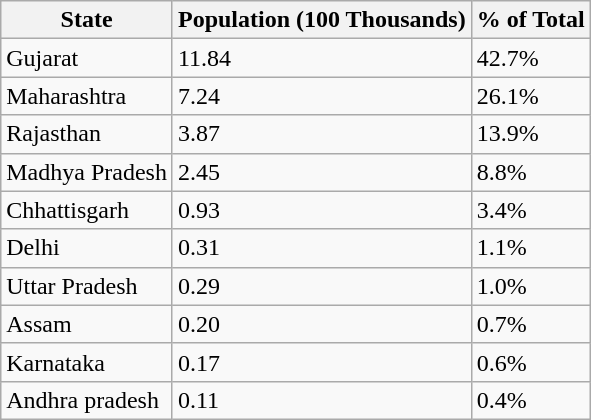<table class="wikitable">
<tr>
<th>State</th>
<th>Population (100 Thousands)</th>
<th>% of Total</th>
</tr>
<tr>
<td>Gujarat</td>
<td>11.84</td>
<td>42.7%</td>
</tr>
<tr>
<td>Maharashtra</td>
<td>7.24</td>
<td>26.1%</td>
</tr>
<tr>
<td>Rajasthan</td>
<td>3.87</td>
<td>13.9%</td>
</tr>
<tr>
<td>Madhya Pradesh</td>
<td>2.45</td>
<td>8.8%</td>
</tr>
<tr>
<td>Chhattisgarh</td>
<td>0.93</td>
<td>3.4%</td>
</tr>
<tr>
<td>Delhi</td>
<td>0.31</td>
<td>1.1%</td>
</tr>
<tr>
<td>Uttar Pradesh</td>
<td>0.29</td>
<td>1.0%</td>
</tr>
<tr>
<td>Assam</td>
<td>0.20</td>
<td>0.7%</td>
</tr>
<tr>
<td>Karnataka</td>
<td>0.17</td>
<td>0.6%</td>
</tr>
<tr>
<td>Andhra pradesh</td>
<td>0.11</td>
<td>0.4%</td>
</tr>
</table>
